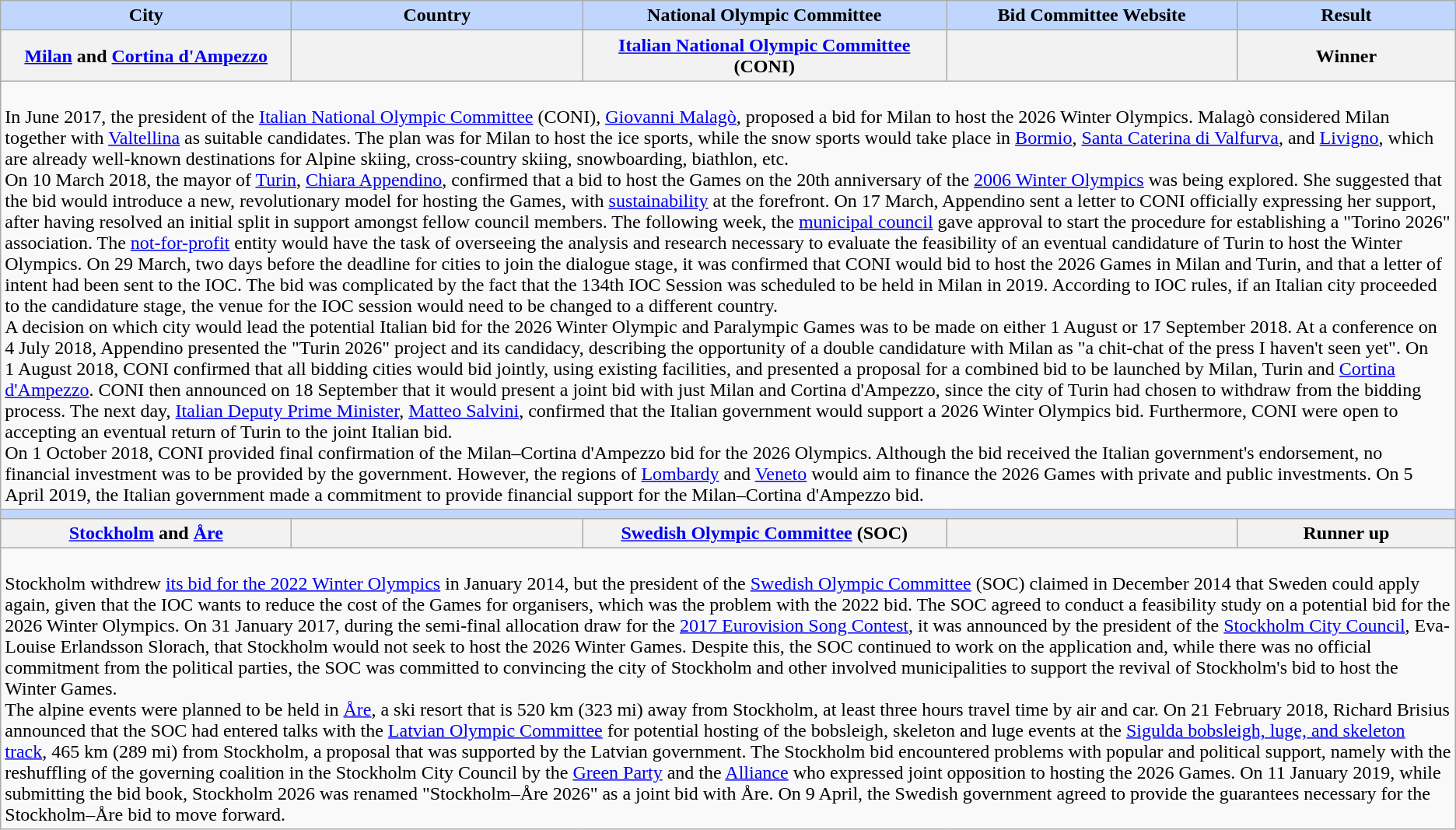<table class="wikitable plainrowheaders">
<tr>
<th style="background-color: #BFD7FF" width="20%">City</th>
<th style="background-color: #BFD7FF" width="20%">Country</th>
<th style="background-color: #BFD7FF" width="25%">National Olympic Committee</th>
<th style="background-color: #BFD7FF" width="20%">Bid Committee Website</th>
<th style="background-color: #BFD7FF" width="15%">Result</th>
</tr>
<tr>
<th style="text-align:center" scope="row"><strong><a href='#'>Milan</a></strong> and <strong><a href='#'>Cortina d'Ampezzo</a></strong></th>
<th scope="row"></th>
<th style="text-align:center" scope="row"><a href='#'>Italian National Olympic Committee</a> (CONI)</th>
<th style="text-align:center" scope="row"></th>
<th style="text-align:center" scope="row">Winner</th>
</tr>
<tr>
<td colspan=6><br>In June 2017, the president of the <a href='#'>Italian National Olympic Committee</a> (CONI), <a href='#'>Giovanni Malagò</a>, proposed a bid for Milan to host the 2026 Winter Olympics. Malagò considered Milan together with <a href='#'>Valtellina</a> as suitable candidates. The plan was for Milan to host the ice sports, while the snow sports would take place in <a href='#'>Bormio</a>, <a href='#'>Santa Caterina di Valfurva</a>, and <a href='#'>Livigno</a>, which are already well-known destinations for Alpine skiing, cross-country skiing, snowboarding, biathlon, etc.<br>On 10 March 2018, the mayor of <a href='#'>Turin</a>, <a href='#'>Chiara Appendino</a>, confirmed that a bid to host the Games on the 20th anniversary of the <a href='#'>2006 Winter Olympics</a> was being explored. She suggested that the bid would introduce a new, revolutionary model for hosting the Games, with <a href='#'>sustainability</a> at the forefront. On 17 March, Appendino sent a letter to CONI officially expressing her support, after having resolved an initial split in support amongst fellow council members. The following week, the <a href='#'>municipal council</a> gave approval to start the procedure for establishing a "Torino 2026" association. The <a href='#'>not-for-profit</a> entity would have the task of overseeing the analysis and research necessary to evaluate the feasibility of an eventual candidature of Turin to host the Winter Olympics. On 29 March, two days before the deadline for cities to join the dialogue stage, it was confirmed that CONI would bid to host the 2026 Games in Milan and Turin, and that a letter of intent had been sent to the IOC. The bid was complicated by the fact that the 134th IOC Session was scheduled to be held in Milan in 2019. According to IOC rules, if an Italian city proceeded to the candidature stage, the venue for the IOC session would need to be changed to a different country.<br>A decision on which city would lead the potential Italian bid for the 2026 Winter Olympic and Paralympic Games was to be made on either 1 August or 17 September 2018. At a conference on 4 July 2018, Appendino presented the "Turin 2026" project and its candidacy, describing the opportunity of a double candidature with Milan as "a chit-chat of the press I haven't seen yet". On 1 August 2018, CONI confirmed that all bidding cities would bid jointly, using existing facilities, and presented a proposal for a combined bid to be launched by Milan, Turin and <a href='#'>Cortina d'Ampezzo</a>. CONI then announced on 18 September that it would present a joint bid with just Milan and Cortina d'Ampezzo, since the city of Turin had chosen to withdraw from the bidding process. The next day, <a href='#'>Italian Deputy Prime Minister</a>, <a href='#'>Matteo Salvini</a>, confirmed that the Italian government would support a 2026 Winter Olympics bid. Furthermore, CONI were open to accepting an eventual return of Turin to the joint Italian bid.<br>On 1 October 2018, CONI provided final confirmation of the Milan–Cortina d'Ampezzo bid for the 2026 Olympics. Although the bid received the Italian government's endorsement, no financial investment was to be provided by the government. However, the regions of <a href='#'>Lombardy</a> and <a href='#'>Veneto</a> would aim to finance the 2026 Games with private and public investments. On 5 April 2019, the Italian government made a commitment to provide financial support for the Milan–Cortina d'Ampezzo bid.</td>
</tr>
<tr>
<th colspan="5" style="background:#BFD7FF;"></th>
</tr>
<tr>
<th style="text-align:center" scope="row"><strong><a href='#'>Stockholm</a></strong> and <strong><a href='#'>Åre</a></strong></th>
<th scope="row"></th>
<th style="text-align:center" scope="row"><a href='#'>Swedish Olympic Committee</a> (SOC)</th>
<th style="text-align:center" scope="row"></th>
<th style="text-align:center" scope="row">Runner up</th>
</tr>
<tr>
<td colspan=6><br>Stockholm withdrew <a href='#'>its bid for the 2022 Winter Olympics</a> in January 2014, but the president of the <a href='#'>Swedish Olympic Committee</a> (SOC) claimed in December 2014 that Sweden could apply again, given that the IOC wants to reduce the cost of the Games for organisers, which was the problem with the 2022 bid. The SOC agreed to conduct a feasibility study on a potential bid for the 2026 Winter Olympics. On 31 January 2017, during the semi-final allocation draw for the <a href='#'>2017 Eurovision Song Contest</a>, it was announced by the president of the <a href='#'>Stockholm City Council</a>, Eva-Louise Erlandsson Slorach, that Stockholm would not seek to host the 2026 Winter Games. Despite this, the SOC continued to work on the application and, while there was no official commitment from the political parties, the SOC was committed to convincing the city of Stockholm and other involved municipalities to support the revival of Stockholm's bid to host the Winter Games.<br>The alpine events were planned to be held in <a href='#'>Åre</a>, a ski resort that is 520 km (323 mi) away from Stockholm, at least three hours travel time by air and car. On 21 February 2018, Richard Brisius announced that the SOC had entered talks with the <a href='#'>Latvian Olympic Committee</a> for potential hosting of the bobsleigh, skeleton and luge events at the <a href='#'>Sigulda bobsleigh, luge, and skeleton track</a>, 465 km (289 mi) from Stockholm, a proposal that was supported by the Latvian government. The Stockholm bid encountered problems with popular and political support, namely with the reshuffling of the governing coalition in the Stockholm City Council by the <a href='#'>Green Party</a> and the <a href='#'>Alliance</a> who expressed joint opposition to hosting the 2026 Games. On 11 January 2019, while submitting the bid book, Stockholm 2026 was renamed "Stockholm–Åre 2026" as a joint bid with Åre. On 9 April, the Swedish government agreed to provide the guarantees necessary for the Stockholm–Åre bid to move forward.</td>
</tr>
</table>
